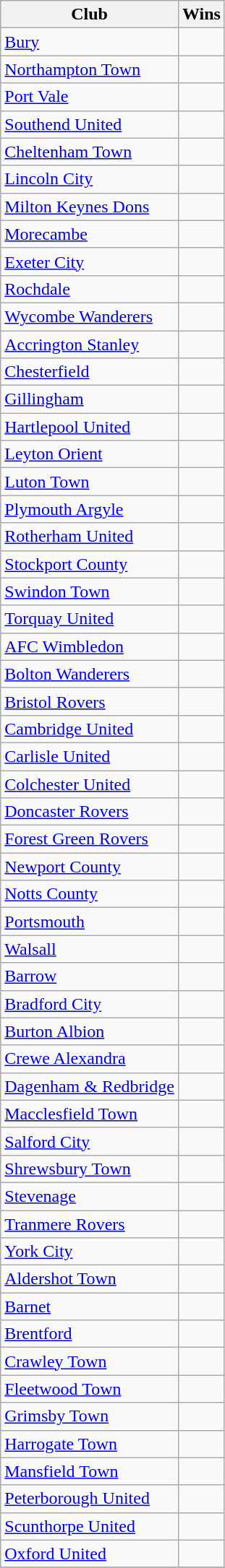<table class="wikitable sortable">
<tr>
<th>Club</th>
<th>Wins</th>
</tr>
<tr>
<td><a href='#'>Bury</a></td>
<td></td>
</tr>
<tr>
<td><a href='#'>Northampton Town</a></td>
<td></td>
</tr>
<tr>
<td><a href='#'>Port Vale</a></td>
<td></td>
</tr>
<tr>
<td><a href='#'>Southend United</a></td>
<td></td>
</tr>
<tr>
<td><a href='#'>Cheltenham Town</a></td>
<td></td>
</tr>
<tr>
<td><a href='#'>Lincoln City</a></td>
<td></td>
</tr>
<tr>
<td><a href='#'>Milton Keynes Dons</a></td>
<td></td>
</tr>
<tr>
<td><a href='#'>Morecambe</a></td>
<td></td>
</tr>
<tr>
<td><a href='#'>Exeter City</a></td>
<td></td>
</tr>
<tr>
<td><a href='#'>Rochdale</a></td>
<td></td>
</tr>
<tr>
<td><a href='#'>Wycombe Wanderers</a></td>
<td></td>
</tr>
<tr>
<td><a href='#'>Accrington Stanley</a></td>
<td></td>
</tr>
<tr>
<td><a href='#'>Chesterfield</a></td>
<td></td>
</tr>
<tr>
<td><a href='#'>Gillingham</a></td>
<td></td>
</tr>
<tr>
<td><a href='#'>Hartlepool United</a></td>
<td></td>
</tr>
<tr>
<td><a href='#'>Leyton Orient</a></td>
<td></td>
</tr>
<tr>
<td><a href='#'>Luton Town</a></td>
<td></td>
</tr>
<tr>
<td><a href='#'>Plymouth Argyle</a></td>
<td></td>
</tr>
<tr>
<td><a href='#'>Rotherham United</a></td>
<td></td>
</tr>
<tr>
<td><a href='#'>Stockport County</a></td>
<td></td>
</tr>
<tr>
<td><a href='#'>Swindon Town</a></td>
<td></td>
</tr>
<tr>
<td><a href='#'>Torquay United</a></td>
<td></td>
</tr>
<tr>
<td><a href='#'>AFC Wimbledon</a></td>
<td></td>
</tr>
<tr>
<td><a href='#'>Bolton Wanderers</a></td>
<td></td>
</tr>
<tr>
<td><a href='#'>Bristol Rovers</a></td>
<td></td>
</tr>
<tr>
<td><a href='#'>Cambridge United</a></td>
<td></td>
</tr>
<tr>
<td><a href='#'>Carlisle United</a></td>
<td></td>
</tr>
<tr>
<td><a href='#'>Colchester United</a></td>
<td></td>
</tr>
<tr>
<td><a href='#'>Doncaster Rovers</a></td>
<td></td>
</tr>
<tr>
<td><a href='#'>Forest Green Rovers</a></td>
<td></td>
</tr>
<tr>
<td><a href='#'>Newport County</a></td>
<td></td>
</tr>
<tr>
<td><a href='#'>Notts County</a></td>
<td></td>
</tr>
<tr>
<td><a href='#'>Portsmouth</a></td>
<td></td>
</tr>
<tr>
<td><a href='#'>Walsall</a></td>
<td></td>
</tr>
<tr>
<td><a href='#'>Barrow</a></td>
<td></td>
</tr>
<tr>
<td><a href='#'>Bradford City</a></td>
<td></td>
</tr>
<tr>
<td><a href='#'>Burton Albion</a></td>
<td></td>
</tr>
<tr>
<td><a href='#'>Crewe Alexandra</a></td>
<td></td>
</tr>
<tr>
<td><a href='#'>Dagenham & Redbridge</a></td>
<td></td>
</tr>
<tr>
<td><a href='#'>Macclesfield Town</a></td>
<td></td>
</tr>
<tr>
<td><a href='#'>Salford City</a></td>
<td></td>
</tr>
<tr>
<td><a href='#'>Shrewsbury Town</a></td>
<td></td>
</tr>
<tr>
<td><a href='#'>Stevenage</a></td>
<td></td>
</tr>
<tr>
<td><a href='#'>Tranmere Rovers</a></td>
<td></td>
</tr>
<tr>
<td><a href='#'>York City</a></td>
<td></td>
</tr>
<tr>
<td><a href='#'>Aldershot Town</a></td>
<td></td>
</tr>
<tr>
<td><a href='#'>Barnet</a></td>
<td></td>
</tr>
<tr>
<td><a href='#'>Brentford</a></td>
<td></td>
</tr>
<tr>
<td><a href='#'>Crawley Town</a></td>
<td></td>
</tr>
<tr>
<td><a href='#'>Fleetwood Town</a></td>
<td></td>
</tr>
<tr>
<td><a href='#'>Grimsby Town</a></td>
<td></td>
</tr>
<tr>
<td><a href='#'>Harrogate Town</a></td>
<td></td>
</tr>
<tr>
<td><a href='#'>Mansfield Town</a></td>
<td></td>
</tr>
<tr>
<td><a href='#'>Peterborough United</a></td>
<td></td>
</tr>
<tr>
<td><a href='#'>Scunthorpe United</a></td>
<td></td>
</tr>
<tr>
<td><a href='#'>Oxford United</a></td>
<td></td>
</tr>
<tr>
</tr>
</table>
